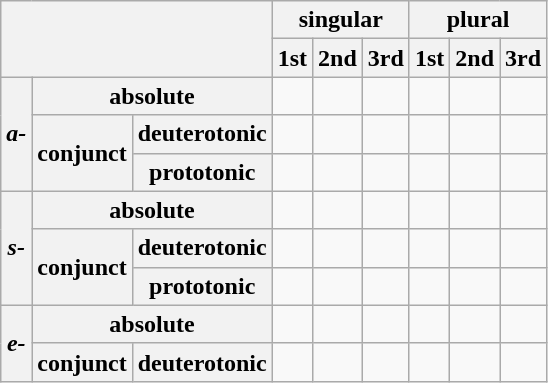<table class="wikitable">
<tr>
<th rowspan="2" colspan="3"></th>
<th colspan="3">singular</th>
<th colspan="3">plural</th>
</tr>
<tr>
<th>1st</th>
<th>2nd</th>
<th>3rd</th>
<th>1st</th>
<th>2nd</th>
<th>3rd</th>
</tr>
<tr>
<th rowspan="3"><em>a-</em></th>
<th colspan="2">absolute</th>
<td></td>
<td></td>
<td></td>
<td></td>
<td></td>
<td></td>
</tr>
<tr>
<th rowspan="2">conjunct</th>
<th>deuterotonic</th>
<td></td>
<td></td>
<td></td>
<td></td>
<td></td>
<td></td>
</tr>
<tr>
<th>prototonic</th>
<td></td>
<td></td>
<td></td>
<td></td>
<td></td>
<td></td>
</tr>
<tr>
<th rowspan="3"><em>s-</em></th>
<th colspan="2">absolute</th>
<td></td>
<td></td>
<td></td>
<td></td>
<td></td>
<td></td>
</tr>
<tr>
<th rowspan="2">conjunct</th>
<th>deuterotonic</th>
<td></td>
<td></td>
<td></td>
<td></td>
<td></td>
<td></td>
</tr>
<tr>
<th>prototonic</th>
<td></td>
<td></td>
<td></td>
<td></td>
<td></td>
<td></td>
</tr>
<tr>
<th rowspan="2"><em>e-</em></th>
<th colspan="2">absolute</th>
<td></td>
<td></td>
<td></td>
<td></td>
<td></td>
<td></td>
</tr>
<tr>
<th>conjunct</th>
<th>deuterotonic</th>
<td></td>
<td></td>
<td></td>
<td></td>
<td></td>
<td></td>
</tr>
</table>
